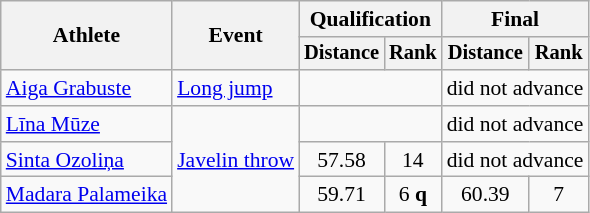<table class="wikitable" style="font-size:90%">
<tr>
<th rowspan=2>Athlete</th>
<th rowspan=2>Event</th>
<th colspan=2>Qualification</th>
<th colspan=2>Final</th>
</tr>
<tr style="font-size:95%">
<th>Distance</th>
<th>Rank</th>
<th>Distance</th>
<th>Rank</th>
</tr>
<tr align=center>
<td align=left><a href='#'>Aiga Grabuste</a></td>
<td style="text-align:left;"><a href='#'>Long jump</a></td>
<td colspan=2></td>
<td colspan=2>did not advance</td>
</tr>
<tr align=center>
<td align=left><a href='#'>Līna Mūze</a></td>
<td style="text-align:left;" rowspan=3><a href='#'>Javelin throw</a></td>
<td colspan=2></td>
<td colspan=2>did not advance</td>
</tr>
<tr align=center>
<td align=left><a href='#'>Sinta Ozoliņa</a></td>
<td>57.58</td>
<td>14</td>
<td colspan=2>did not advance</td>
</tr>
<tr align=center>
<td align=left><a href='#'>Madara Palameika</a></td>
<td>59.71</td>
<td>6 <strong>q</strong></td>
<td>60.39</td>
<td>7</td>
</tr>
</table>
